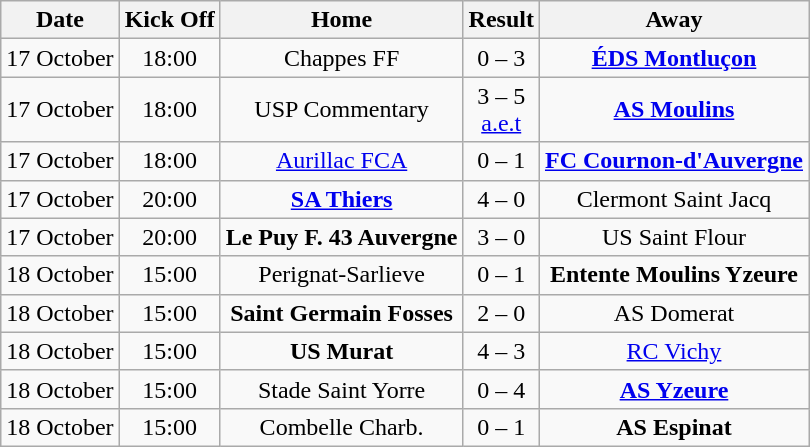<table class="wikitable" style="text-align: center">
<tr>
<th scope="col">Date</th>
<th scope="col">Kick Off</th>
<th scope="col">Home</th>
<th scope="col">Result</th>
<th scope="col">Away</th>
</tr>
<tr>
<td>17 October</td>
<td>18:00</td>
<td>Chappes FF</td>
<td>0 – 3</td>
<td><strong><a href='#'>ÉDS Montluçon</a></strong></td>
</tr>
<tr>
<td>17 October</td>
<td>18:00</td>
<td>USP Commentary</td>
<td>3 – 5 <br> <a href='#'>a.e.t</a></td>
<td><strong><a href='#'>AS Moulins</a></strong></td>
</tr>
<tr>
<td>17 October</td>
<td>18:00</td>
<td><a href='#'>Aurillac FCA</a></td>
<td>0 – 1</td>
<td><strong><a href='#'>FC Cournon-d'Auvergne</a></strong></td>
</tr>
<tr>
<td>17 October</td>
<td>20:00</td>
<td><strong><a href='#'>SA Thiers</a></strong></td>
<td>4 – 0</td>
<td>Clermont Saint Jacq</td>
</tr>
<tr>
<td>17 October</td>
<td>20:00</td>
<td><strong>Le Puy F. 43 Auvergne</strong></td>
<td>3 – 0</td>
<td>US Saint Flour</td>
</tr>
<tr>
<td>18 October</td>
<td>15:00</td>
<td>Perignat-Sarlieve</td>
<td>0 – 1</td>
<td><strong>Entente Moulins Yzeure</strong></td>
</tr>
<tr>
<td>18 October</td>
<td>15:00</td>
<td><strong>Saint Germain Fosses</strong></td>
<td>2 – 0</td>
<td>AS Domerat</td>
</tr>
<tr>
<td>18 October</td>
<td>15:00</td>
<td><strong>US Murat</strong></td>
<td>4 – 3</td>
<td><a href='#'>RC Vichy</a></td>
</tr>
<tr>
<td>18 October</td>
<td>15:00</td>
<td>Stade Saint Yorre</td>
<td>0 – 4</td>
<td><strong><a href='#'>AS Yzeure</a></strong></td>
</tr>
<tr>
<td>18 October</td>
<td>15:00</td>
<td>Combelle Charb.</td>
<td>0 – 1</td>
<td><strong>AS Espinat</strong></td>
</tr>
</table>
